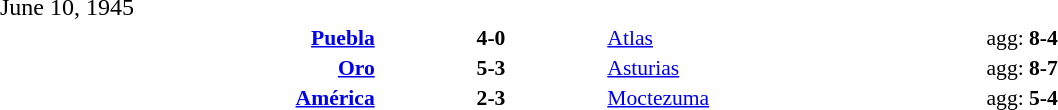<table width=100% cellspacing=1>
<tr>
<th width=20%></th>
<th width=12%></th>
<th width=20%></th>
<th></th>
</tr>
<tr>
<td>June 10, 1945</td>
</tr>
<tr style=font-size:90%>
<td align=right> <strong><a href='#'>Puebla</a></strong></td>
<td align=center><strong>4-0</strong></td>
<td align=left> <a href='#'>Atlas</a></td>
<td>agg: <strong>8-4</strong></td>
</tr>
<tr style=font-size:90%>
<td align=right> <strong><a href='#'>Oro</a></strong></td>
<td align=center><strong>5-3</strong></td>
<td align=left> <a href='#'>Asturias</a></td>
<td>agg: <strong>8-7</strong></td>
</tr>
<tr style=font-size:90%>
<td align=right> <strong><a href='#'>América</a></strong></td>
<td align=center><strong>2-3</strong></td>
<td align=left> <a href='#'>Moctezuma</a></td>
<td>agg: <strong>5-4</strong></td>
</tr>
<tr style=font-size:90%>
</tr>
</table>
